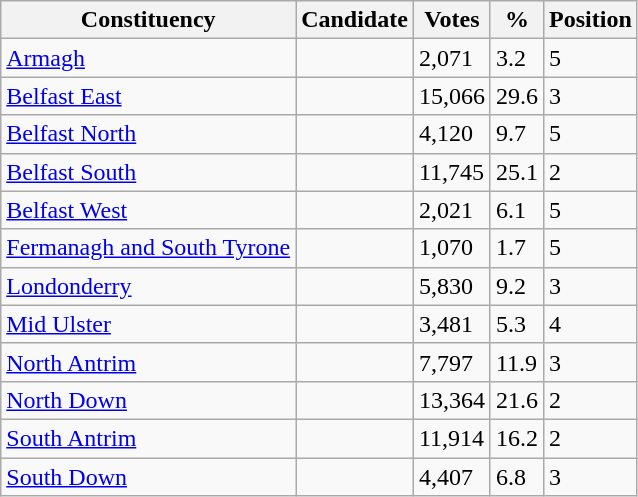<table class="wikitable sortable">
<tr>
<th>Constituency</th>
<th>Candidate</th>
<th>Votes</th>
<th>%</th>
<th>Position</th>
</tr>
<tr>
<td><a href='#'>Armagh</a></td>
<td></td>
<td>2,071</td>
<td>3.2</td>
<td>5</td>
</tr>
<tr>
<td><a href='#'>Belfast East</a></td>
<td></td>
<td>15,066</td>
<td>29.6</td>
<td>3</td>
</tr>
<tr>
<td><a href='#'>Belfast North</a></td>
<td></td>
<td>4,120</td>
<td>9.7</td>
<td>5</td>
</tr>
<tr>
<td><a href='#'>Belfast South</a></td>
<td></td>
<td>11,745</td>
<td>25.1</td>
<td>2</td>
</tr>
<tr>
<td><a href='#'>Belfast West</a></td>
<td></td>
<td>2,021</td>
<td>6.1</td>
<td>5</td>
</tr>
<tr>
<td><a href='#'>Fermanagh and South Tyrone</a></td>
<td></td>
<td>1,070</td>
<td>1.7</td>
<td>5</td>
</tr>
<tr>
<td><a href='#'>Londonderry</a></td>
<td></td>
<td>5,830</td>
<td>9.2</td>
<td>3</td>
</tr>
<tr>
<td><a href='#'>Mid Ulster</a></td>
<td></td>
<td>3,481</td>
<td>5.3</td>
<td>4</td>
</tr>
<tr>
<td><a href='#'>North Antrim</a></td>
<td></td>
<td>7,797</td>
<td>11.9</td>
<td>3</td>
</tr>
<tr>
<td><a href='#'>North Down</a></td>
<td></td>
<td>13,364</td>
<td>21.6</td>
<td>2</td>
</tr>
<tr>
<td><a href='#'>South Antrim</a></td>
<td></td>
<td>11,914</td>
<td>16.2</td>
<td>2</td>
</tr>
<tr>
<td><a href='#'>South Down</a></td>
<td></td>
<td>4,407</td>
<td>6.8</td>
<td>3</td>
</tr>
</table>
